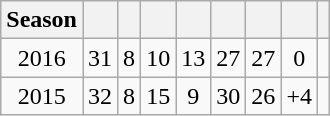<table class="wikitable" style="text-align:center;">
<tr>
<th>Season</th>
<th></th>
<th></th>
<th></th>
<th></th>
<th></th>
<th></th>
<th></th>
<th></th>
</tr>
<tr>
<td>2016</td>
<td>31</td>
<td>8</td>
<td>10</td>
<td>13</td>
<td>27</td>
<td>27</td>
<td>0</td>
<td></td>
</tr>
<tr>
<td>2015</td>
<td>32</td>
<td>8</td>
<td>15</td>
<td>9</td>
<td>30</td>
<td>26</td>
<td>+4</td>
<td></td>
</tr>
</table>
